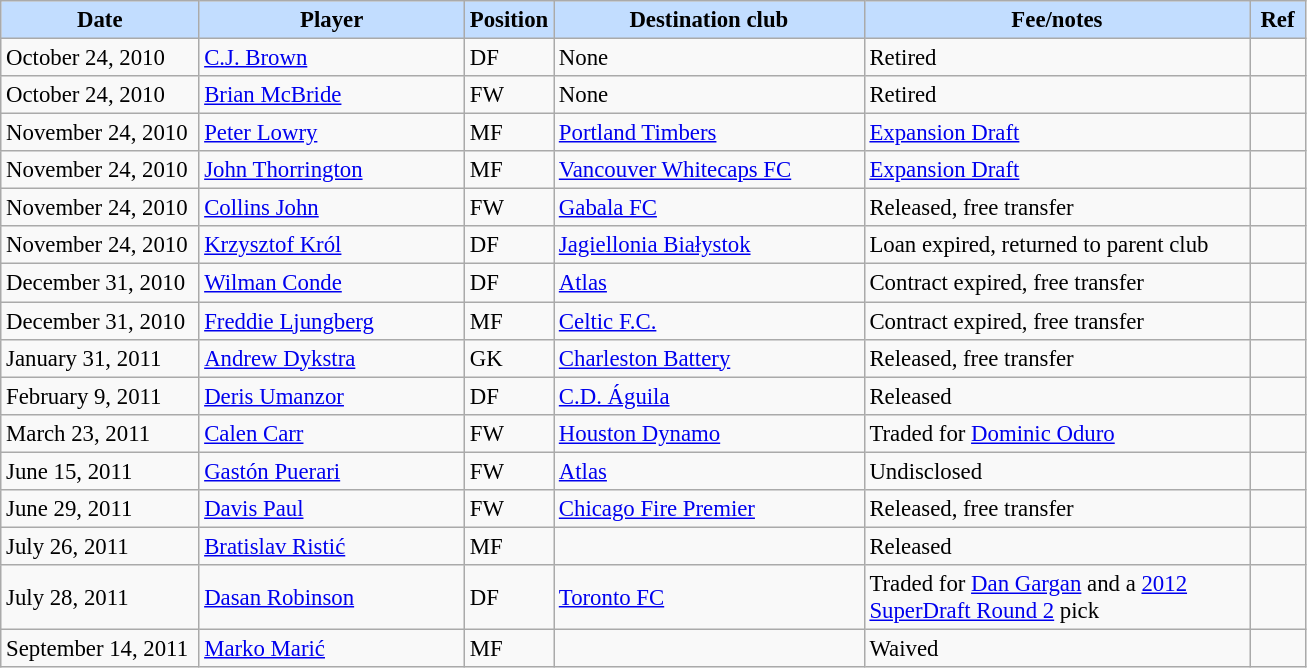<table class="wikitable" style="text-align:left; font-size:95%;">
<tr>
<th style="background:#c2ddff; width:125px;">Date</th>
<th style="background:#c2ddff; width:170px;">Player</th>
<th style="background:#c2ddff; width:50px;">Position</th>
<th style="background:#c2ddff; width:200px;">Destination club</th>
<th style="background:#c2ddff; width:250px;">Fee/notes</th>
<th style="background:#c2ddff; width:30px;">Ref</th>
</tr>
<tr>
<td>October 24, 2010</td>
<td> <a href='#'>C.J. Brown</a></td>
<td>DF</td>
<td>None</td>
<td>Retired</td>
<td></td>
</tr>
<tr>
<td>October 24, 2010</td>
<td> <a href='#'>Brian McBride</a></td>
<td>FW</td>
<td>None</td>
<td>Retired</td>
<td></td>
</tr>
<tr>
<td>November 24, 2010</td>
<td> <a href='#'>Peter Lowry</a></td>
<td>MF</td>
<td> <a href='#'>Portland Timbers</a></td>
<td><a href='#'>Expansion Draft</a></td>
<td></td>
</tr>
<tr>
<td>November 24, 2010</td>
<td> <a href='#'>John Thorrington</a></td>
<td>MF</td>
<td> <a href='#'>Vancouver Whitecaps FC</a></td>
<td><a href='#'>Expansion Draft</a></td>
<td></td>
</tr>
<tr>
<td>November 24, 2010</td>
<td> <a href='#'>Collins John</a></td>
<td>FW</td>
<td> <a href='#'>Gabala FC</a></td>
<td>Released, free transfer</td>
<td></td>
</tr>
<tr>
<td>November 24, 2010</td>
<td> <a href='#'>Krzysztof Król</a></td>
<td>DF</td>
<td> <a href='#'>Jagiellonia Białystok</a></td>
<td>Loan expired, returned to parent club</td>
<td></td>
</tr>
<tr>
<td>December 31, 2010</td>
<td> <a href='#'>Wilman Conde</a></td>
<td>DF</td>
<td> <a href='#'>Atlas</a></td>
<td>Contract expired, free transfer</td>
<td></td>
</tr>
<tr>
<td>December 31, 2010</td>
<td> <a href='#'>Freddie Ljungberg</a></td>
<td>MF</td>
<td> <a href='#'>Celtic F.C.</a></td>
<td>Contract expired, free transfer</td>
<td></td>
</tr>
<tr>
<td>January 31, 2011</td>
<td> <a href='#'>Andrew Dykstra</a></td>
<td>GK</td>
<td> <a href='#'>Charleston Battery</a></td>
<td>Released, free transfer</td>
<td></td>
</tr>
<tr>
<td>February 9, 2011</td>
<td> <a href='#'>Deris Umanzor</a></td>
<td>DF</td>
<td> <a href='#'>C.D. Águila</a></td>
<td>Released</td>
<td></td>
</tr>
<tr>
<td>March 23, 2011</td>
<td> <a href='#'>Calen Carr</a></td>
<td>FW</td>
<td> <a href='#'>Houston Dynamo</a></td>
<td>Traded for <a href='#'>Dominic Oduro</a></td>
<td></td>
</tr>
<tr>
<td>June 15, 2011</td>
<td> <a href='#'>Gastón Puerari</a></td>
<td>FW</td>
<td> <a href='#'>Atlas</a></td>
<td>Undisclosed</td>
<td></td>
</tr>
<tr>
<td>June 29, 2011</td>
<td> <a href='#'>Davis Paul</a></td>
<td>FW</td>
<td> <a href='#'>Chicago Fire Premier</a></td>
<td>Released, free transfer</td>
<td></td>
</tr>
<tr>
<td>July 26, 2011</td>
<td> <a href='#'>Bratislav Ristić</a></td>
<td>MF</td>
<td></td>
<td>Released</td>
<td></td>
</tr>
<tr>
<td>July 28, 2011</td>
<td> <a href='#'>Dasan Robinson</a></td>
<td>DF</td>
<td> <a href='#'>Toronto FC</a></td>
<td>Traded for <a href='#'>Dan Gargan</a> and a <a href='#'>2012 SuperDraft Round 2</a> pick</td>
<td></td>
</tr>
<tr>
<td>September 14, 2011</td>
<td> <a href='#'>Marko Marić</a></td>
<td>MF</td>
<td></td>
<td>Waived</td>
<td></td>
</tr>
</table>
